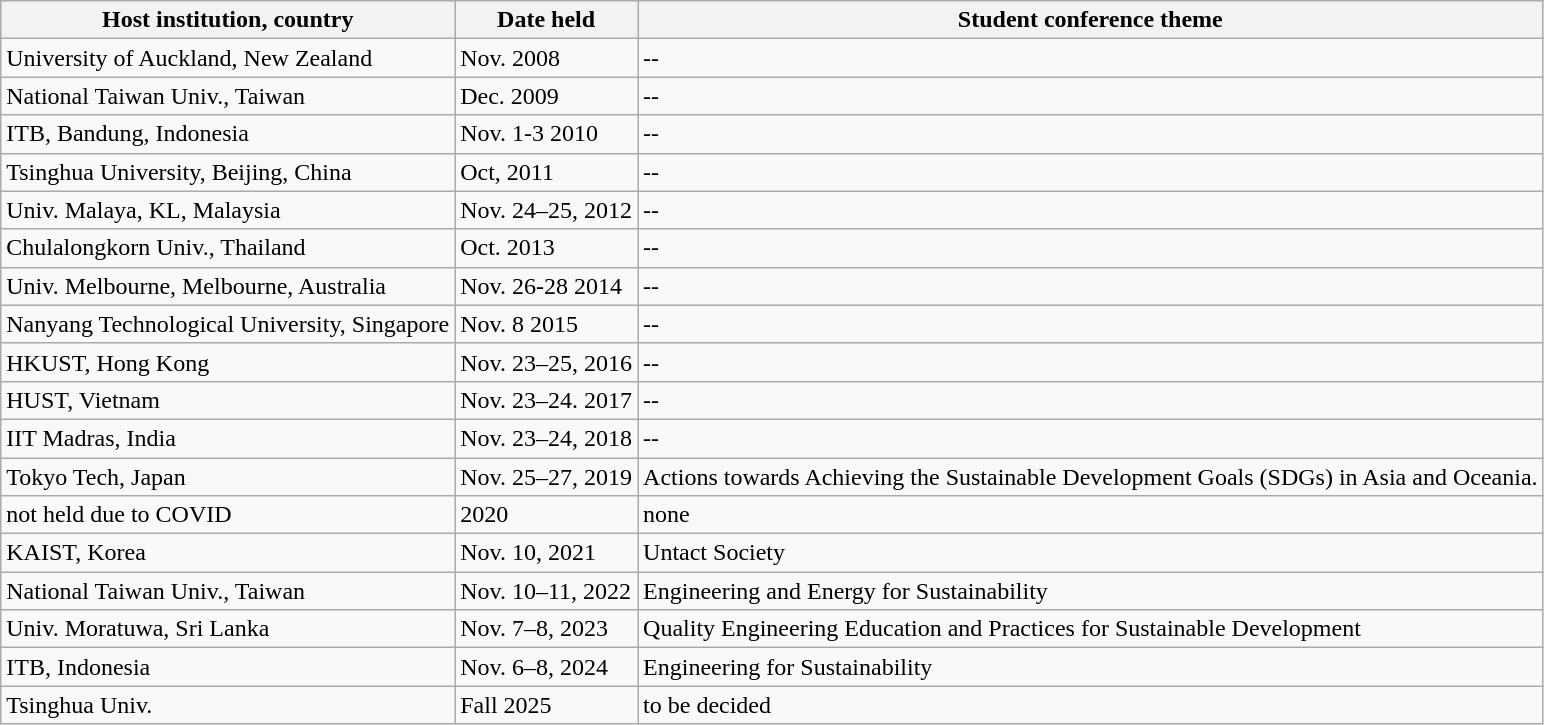<table class="wikitable">
<tr>
<th>Host institution, country</th>
<th>Date held</th>
<th>Student conference theme</th>
</tr>
<tr>
<td>University of Auckland, New Zealand</td>
<td>Nov. 2008</td>
<td>--</td>
</tr>
<tr>
<td>National Taiwan Univ., Taiwan</td>
<td>Dec. 2009</td>
<td>--</td>
</tr>
<tr>
<td>ITB, Bandung, Indonesia</td>
<td>Nov. 1-3 2010</td>
<td>--</td>
</tr>
<tr>
<td>Tsinghua University, Beijing, China</td>
<td>Oct, 2011</td>
<td>--</td>
</tr>
<tr>
<td>Univ. Malaya, KL, Malaysia</td>
<td>Nov. 24–25, 2012</td>
<td>--</td>
</tr>
<tr>
<td>Chulalongkorn Univ., Thailand</td>
<td>Oct. 2013</td>
<td>--</td>
</tr>
<tr>
<td>Univ. Melbourne, Melbourne, Australia</td>
<td>Nov. 26-28 2014</td>
<td>--</td>
</tr>
<tr>
<td>Nanyang Technological University, Singapore</td>
<td>Nov. 8 2015</td>
<td>--</td>
</tr>
<tr>
<td>HKUST, Hong Kong</td>
<td>Nov. 23–25, 2016</td>
<td>--</td>
</tr>
<tr>
<td>HUST, Vietnam</td>
<td>Nov. 23–24. 2017</td>
<td>--</td>
</tr>
<tr>
<td>IIT Madras, India</td>
<td>Nov. 23–24, 2018</td>
<td>--</td>
</tr>
<tr>
<td>Tokyo Tech, Japan</td>
<td>Nov. 25–27, 2019</td>
<td>Actions towards Achieving the Sustainable Development Goals (SDGs) in Asia and Oceania.</td>
</tr>
<tr>
<td>not held due to COVID</td>
<td>2020</td>
<td>none</td>
</tr>
<tr>
<td>KAIST, Korea</td>
<td>Nov. 10, 2021</td>
<td>Untact Society</td>
</tr>
<tr>
<td>National Taiwan Univ., Taiwan</td>
<td>Nov. 10–11, 2022</td>
<td>Engineering and Energy for Sustainability</td>
</tr>
<tr>
<td>Univ. Moratuwa, Sri Lanka</td>
<td>Nov. 7–8, 2023</td>
<td>Quality Engineering Education and Practices for Sustainable Development</td>
</tr>
<tr>
<td>ITB, Indonesia</td>
<td>Nov. 6–8, 2024</td>
<td>Engineering for Sustainability</td>
</tr>
<tr>
<td>Tsinghua Univ.</td>
<td>Fall 2025</td>
<td>to be decided</td>
</tr>
</table>
